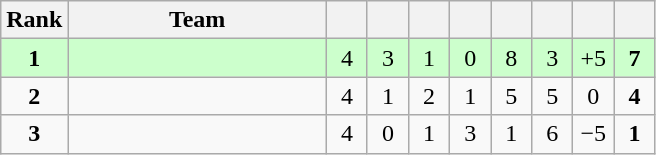<table class="wikitable" style="text-align:center">
<tr>
<th width=30>Rank</th>
<th width=165">Team</th>
<th width=20></th>
<th width=20></th>
<th width=20></th>
<th width=20></th>
<th width=20></th>
<th width=20></th>
<th width=20></th>
<th width=20></th>
</tr>
<tr style="background:#ccffcc">
<td><strong>1</strong></td>
<td style="text-align:left"></td>
<td>4</td>
<td>3</td>
<td>1</td>
<td>0</td>
<td>8</td>
<td>3</td>
<td>+5</td>
<td><strong>7</strong></td>
</tr>
<tr>
<td><strong>2</strong></td>
<td style="text-align:left"></td>
<td>4</td>
<td>1</td>
<td>2</td>
<td>1</td>
<td>5</td>
<td>5</td>
<td>0</td>
<td><strong>4</strong></td>
</tr>
<tr>
<td><strong>3</strong></td>
<td style="text-align:left"></td>
<td>4</td>
<td>0</td>
<td>1</td>
<td>3</td>
<td>1</td>
<td>6</td>
<td>−5</td>
<td><strong>1</strong></td>
</tr>
</table>
